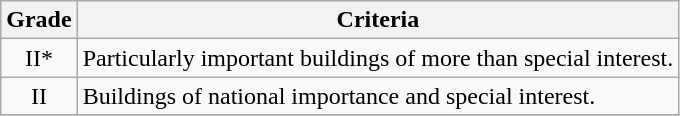<table class="wikitable" border="1">
<tr>
<th>Grade</th>
<th>Criteria</th>
</tr>
<tr>
<td align="center" >II*</td>
<td>Particularly important buildings of more than special interest.</td>
</tr>
<tr>
<td align="center" >II</td>
<td>Buildings of national importance and special interest.</td>
</tr>
<tr>
</tr>
</table>
